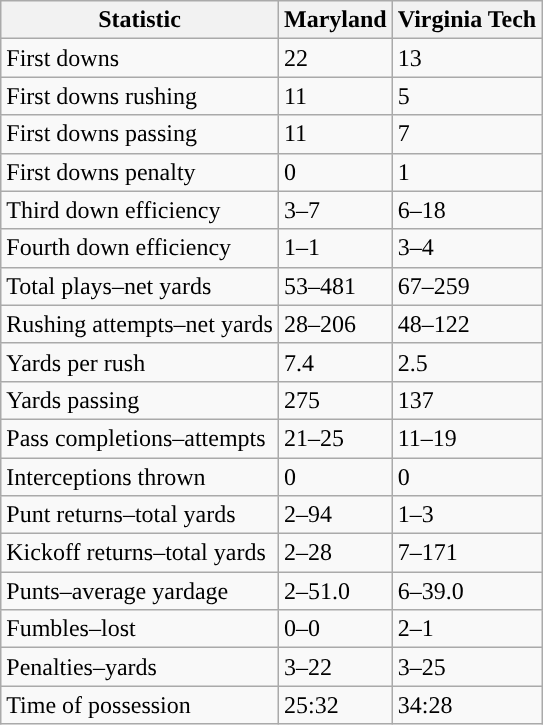<table class="wikitable">
<tr>
<th>Statistic</th>
<th><strong>Maryland</strong></th>
<th><strong>Virginia Tech</strong></th>
</tr>
<tr>
<td>First downs</td>
<td>22</td>
<td>13</td>
</tr>
<tr>
<td>First downs rushing</td>
<td>11</td>
<td>5</td>
</tr>
<tr>
<td>First downs passing</td>
<td>11</td>
<td>7</td>
</tr>
<tr>
<td>First downs penalty</td>
<td>0</td>
<td>1</td>
</tr>
<tr>
<td>Third down efficiency</td>
<td>3–7</td>
<td>6–18</td>
</tr>
<tr>
<td>Fourth down efficiency</td>
<td>1–1</td>
<td>3–4</td>
</tr>
<tr>
<td>Total plays–net yards</td>
<td>53–481</td>
<td>67–259</td>
</tr>
<tr>
<td>Rushing attempts–net yards</td>
<td>28–206</td>
<td>48–122</td>
</tr>
<tr>
<td>Yards per rush</td>
<td>7.4</td>
<td>2.5</td>
</tr>
<tr>
<td>Yards passing</td>
<td>275</td>
<td>137</td>
</tr>
<tr>
<td>Pass completions–attempts</td>
<td>21–25</td>
<td>11–19</td>
</tr>
<tr>
<td>Interceptions thrown</td>
<td>0</td>
<td>0</td>
</tr>
<tr>
<td>Punt returns–total yards</td>
<td>2–94</td>
<td>1–3</td>
</tr>
<tr>
<td>Kickoff returns–total yards</td>
<td>2–28</td>
<td>7–171</td>
</tr>
<tr>
<td>Punts–average yardage</td>
<td>2–51.0</td>
<td>6–39.0</td>
</tr>
<tr>
<td>Fumbles–lost</td>
<td>0–0</td>
<td>2–1</td>
</tr>
<tr>
<td>Penalties–yards</td>
<td>3–22</td>
<td>3–25</td>
</tr>
<tr>
<td>Time of possession</td>
<td>25:32</td>
<td>34:28</td>
</tr>
</table>
